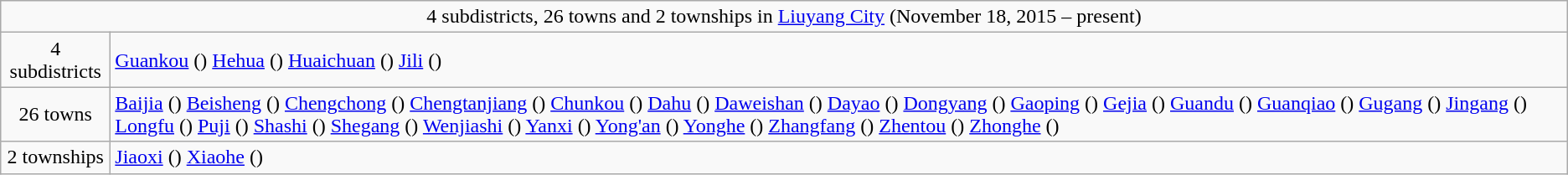<table class="wikitable">
<tr>
<td style="text-align:center;" colspan="2">4 subdistricts, 26 towns and 2 townships in <a href='#'>Liuyang City</a> (November 18, 2015 – present)</td>
</tr>
<tr align=left>
<td align=center>4 subdistricts</td>
<td><a href='#'>Guankou</a> () <a href='#'>Hehua</a> () <a href='#'>Huaichuan</a> () <a href='#'>Jili</a> ()</td>
</tr>
<tr align=left>
<td align=center>26 towns</td>
<td><a href='#'>Baijia</a> () <a href='#'>Beisheng</a> () <a href='#'>Chengchong</a> () <a href='#'>Chengtanjiang</a> () <a href='#'>Chunkou</a> () <a href='#'>Dahu</a> () <a href='#'>Daweishan</a> () <a href='#'>Dayao</a> () <a href='#'>Dongyang</a> () <a href='#'>Gaoping</a> () <a href='#'>Gejia</a> () <a href='#'>Guandu</a> () <a href='#'>Guanqiao</a> () <a href='#'>Gugang</a> () <a href='#'>Jingang</a> () <a href='#'>Longfu</a> () <a href='#'>Puji</a> () <a href='#'>Shashi</a> () <a href='#'>Shegang</a> () <a href='#'>Wenjiashi</a> () <a href='#'>Yanxi</a> () <a href='#'>Yong'an</a> () <a href='#'>Yonghe</a> () <a href='#'>Zhangfang</a> () <a href='#'>Zhentou</a> () <a href='#'>Zhonghe</a> ()</td>
</tr>
<tr align=left>
<td align=center>2 townships</td>
<td><a href='#'>Jiaoxi</a> () <a href='#'>Xiaohe</a> ()</td>
</tr>
</table>
